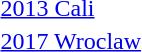<table>
<tr>
<td><a href='#'>2013 Cali</a></td>
<td></td>
<td></td>
<td></td>
</tr>
<tr>
<td><a href='#'>2017 Wroclaw</a></td>
<td></td>
<td></td>
<td></td>
</tr>
</table>
